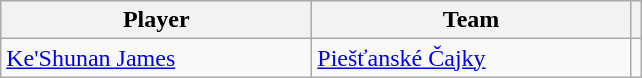<table class="wikitable" style="text-align: center;">
<tr>
<th style="width:200px;">Player</th>
<th style="width:205px;">Team</th>
<th></th>
</tr>
<tr>
<td align=left> <a href='#'>Ke'Shunan James</a></td>
<td align=left> <a href='#'>Piešťanské Čajky</a></td>
<td></td>
</tr>
</table>
